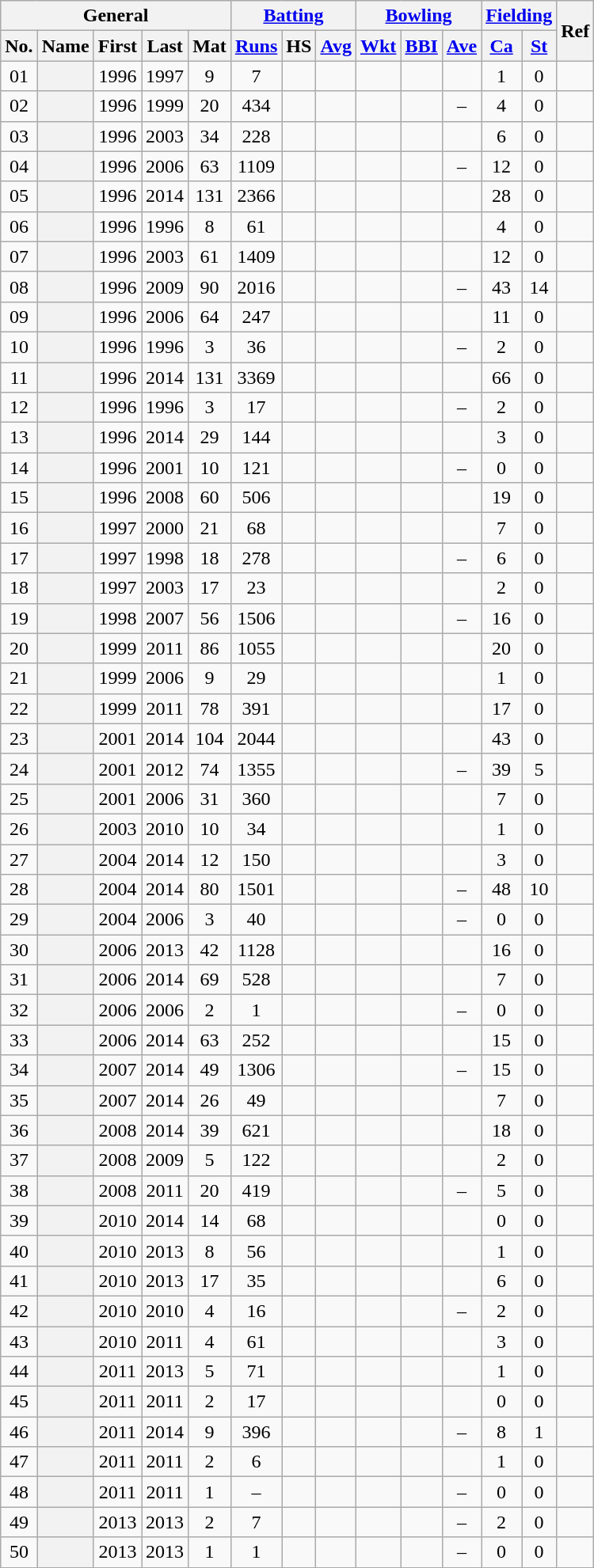<table class="wikitable plainrowheaders sortable">
<tr align="center">
<th scope="col" colspan=5 class="unsortable">General</th>
<th scope="col" colspan=3 class="unsortable"><a href='#'>Batting</a></th>
<th scope="col" colspan=3 class="unsortable"><a href='#'>Bowling</a></th>
<th scope="col" colspan=2 class="unsortable"><a href='#'>Fielding</a></th>
<th scope="col" rowspan=2 class="unsortable">Ref</th>
</tr>
<tr align="center">
<th scope="col">No.</th>
<th scope="col">Name</th>
<th scope="col">First</th>
<th scope="col">Last</th>
<th scope="col">Mat</th>
<th scope="col"><a href='#'>Runs</a></th>
<th scope="col">HS</th>
<th scope="col"><a href='#'>Avg</a></th>
<th scope="col"><a href='#'>Wkt</a></th>
<th scope="col"><a href='#'>BBI</a></th>
<th scope="col"><a href='#'>Ave</a></th>
<th scope="col"><a href='#'>Ca</a></th>
<th scope="col"><a href='#'>St</a></th>
</tr>
<tr align="center">
<td><span>0</span>1</td>
<th scope="row"></th>
<td>1996</td>
<td>1997</td>
<td>9</td>
<td>7</td>
<td></td>
<td></td>
<td></td>
<td></td>
<td></td>
<td>1</td>
<td>0</td>
<td></td>
</tr>
<tr align="center">
<td><span>0</span>2</td>
<th scope="row"></th>
<td>1996</td>
<td>1999</td>
<td>20</td>
<td>434</td>
<td></td>
<td></td>
<td></td>
<td></td>
<td>–</td>
<td>4</td>
<td>0</td>
<td></td>
</tr>
<tr align="center">
<td><span>0</span>3</td>
<th scope="row"> </th>
<td>1996</td>
<td>2003</td>
<td>34</td>
<td>228</td>
<td></td>
<td></td>
<td></td>
<td></td>
<td></td>
<td>6</td>
<td>0</td>
<td></td>
</tr>
<tr align="center">
<td><span>0</span>4</td>
<th scope="row"></th>
<td>1996</td>
<td>2006</td>
<td>63</td>
<td>1109</td>
<td></td>
<td></td>
<td></td>
<td></td>
<td>–</td>
<td>12</td>
<td>0</td>
<td></td>
</tr>
<tr align="center">
<td><span>0</span>5</td>
<th scope="row"> </th>
<td>1996</td>
<td>2014</td>
<td>131</td>
<td>2366</td>
<td></td>
<td></td>
<td></td>
<td></td>
<td></td>
<td>28</td>
<td>0</td>
<td></td>
</tr>
<tr align="center">
<td><span>0</span>6</td>
<th scope="row"></th>
<td>1996</td>
<td>1996</td>
<td>8</td>
<td>61</td>
<td></td>
<td></td>
<td></td>
<td></td>
<td></td>
<td>4</td>
<td>0</td>
<td></td>
</tr>
<tr align="center">
<td><span>0</span>7</td>
<th scope="row"> </th>
<td>1996</td>
<td>2003</td>
<td>61</td>
<td>1409</td>
<td></td>
<td></td>
<td></td>
<td></td>
<td></td>
<td>12</td>
<td>0</td>
<td></td>
</tr>
<tr align="center">
<td><span>0</span>8</td>
<th scope="row"> </th>
<td>1996</td>
<td>2009</td>
<td>90</td>
<td>2016</td>
<td></td>
<td></td>
<td></td>
<td></td>
<td>–</td>
<td>43</td>
<td>14</td>
<td></td>
</tr>
<tr align="center">
<td><span>0</span>9</td>
<th scope="row"></th>
<td>1996</td>
<td>2006</td>
<td>64</td>
<td>247</td>
<td></td>
<td></td>
<td></td>
<td></td>
<td></td>
<td>11</td>
<td>0</td>
<td></td>
</tr>
<tr align="center">
<td>10</td>
<th scope="row"></th>
<td>1996</td>
<td>1996</td>
<td>3</td>
<td>36</td>
<td></td>
<td></td>
<td></td>
<td></td>
<td>–</td>
<td>2</td>
<td>0</td>
<td></td>
</tr>
<tr align="center">
<td>11</td>
<th scope="row"> </th>
<td>1996</td>
<td>2014</td>
<td>131</td>
<td>3369</td>
<td></td>
<td></td>
<td></td>
<td></td>
<td></td>
<td>66</td>
<td>0</td>
<td></td>
</tr>
<tr align="center">
<td>12</td>
<th scope="row"> </th>
<td>1996</td>
<td>1996</td>
<td>3</td>
<td>17</td>
<td></td>
<td></td>
<td></td>
<td></td>
<td>–</td>
<td>2</td>
<td>0</td>
<td></td>
</tr>
<tr align="center">
<td>13</td>
<th scope="row"></th>
<td>1996</td>
<td>2014</td>
<td>29</td>
<td>144</td>
<td></td>
<td></td>
<td></td>
<td></td>
<td></td>
<td>3</td>
<td>0</td>
<td></td>
</tr>
<tr align="center">
<td>14</td>
<th scope="row"></th>
<td>1996</td>
<td>2001</td>
<td>10</td>
<td>121</td>
<td></td>
<td></td>
<td></td>
<td></td>
<td>–</td>
<td>0</td>
<td>0</td>
<td></td>
</tr>
<tr align="center">
<td>15</td>
<th scope="row"></th>
<td>1996</td>
<td>2008</td>
<td>60</td>
<td>506</td>
<td></td>
<td></td>
<td></td>
<td></td>
<td></td>
<td>19</td>
<td>0</td>
<td></td>
</tr>
<tr align="center">
<td>16</td>
<th scope="row"></th>
<td>1997</td>
<td>2000</td>
<td>21</td>
<td>68</td>
<td></td>
<td></td>
<td></td>
<td></td>
<td></td>
<td>7</td>
<td>0</td>
<td></td>
</tr>
<tr align="center">
<td>17</td>
<th scope="row"></th>
<td>1997</td>
<td>1998</td>
<td>18</td>
<td>278</td>
<td></td>
<td></td>
<td></td>
<td></td>
<td>–</td>
<td>6</td>
<td>0</td>
<td></td>
</tr>
<tr align="center">
<td>18</td>
<th scope="row"></th>
<td>1997</td>
<td>2003</td>
<td>17</td>
<td>23</td>
<td></td>
<td></td>
<td></td>
<td></td>
<td></td>
<td>2</td>
<td>0</td>
<td></td>
</tr>
<tr align="center">
<td>19</td>
<th scope="row"></th>
<td>1998</td>
<td>2007</td>
<td>56</td>
<td>1506</td>
<td></td>
<td></td>
<td></td>
<td></td>
<td>–</td>
<td>16</td>
<td>0</td>
<td></td>
</tr>
<tr align="center">
<td>20</td>
<th scope="row"> </th>
<td>1999</td>
<td>2011</td>
<td>86</td>
<td>1055</td>
<td></td>
<td></td>
<td></td>
<td></td>
<td></td>
<td>20</td>
<td>0</td>
<td></td>
</tr>
<tr align="center">
<td>21</td>
<th scope="row"></th>
<td>1999</td>
<td>2006</td>
<td>9</td>
<td>29</td>
<td></td>
<td></td>
<td></td>
<td></td>
<td></td>
<td>1</td>
<td>0</td>
<td></td>
</tr>
<tr align="center">
<td>22</td>
<th scope="row"></th>
<td>1999</td>
<td>2011</td>
<td>78</td>
<td>391</td>
<td></td>
<td></td>
<td></td>
<td></td>
<td></td>
<td>17</td>
<td>0</td>
<td></td>
</tr>
<tr align="center">
<td>23</td>
<th scope="row"> </th>
<td>2001</td>
<td>2014</td>
<td>104</td>
<td>2044</td>
<td></td>
<td></td>
<td></td>
<td></td>
<td></td>
<td>43</td>
<td>0</td>
<td></td>
</tr>
<tr align="center">
<td>24</td>
<th scope="row"> </th>
<td>2001</td>
<td>2012</td>
<td>74</td>
<td>1355</td>
<td></td>
<td></td>
<td></td>
<td></td>
<td>–</td>
<td>39</td>
<td>5</td>
<td></td>
</tr>
<tr align="center">
<td>25</td>
<th scope="row"></th>
<td>2001</td>
<td>2006</td>
<td>31</td>
<td>360</td>
<td></td>
<td></td>
<td></td>
<td></td>
<td></td>
<td>7</td>
<td>0</td>
<td></td>
</tr>
<tr align="center">
<td>26</td>
<th scope="row"></th>
<td>2003</td>
<td>2010</td>
<td>10</td>
<td>34</td>
<td></td>
<td></td>
<td></td>
<td></td>
<td></td>
<td>1</td>
<td>0</td>
<td></td>
</tr>
<tr align="center">
<td>27</td>
<th scope="row"></th>
<td>2004</td>
<td>2014</td>
<td>12</td>
<td>150</td>
<td></td>
<td></td>
<td></td>
<td></td>
<td></td>
<td>3</td>
<td>0</td>
<td></td>
</tr>
<tr align="center">
<td>28</td>
<th scope="row"> </th>
<td>2004</td>
<td>2014</td>
<td>80</td>
<td>1501</td>
<td></td>
<td></td>
<td></td>
<td></td>
<td>–</td>
<td>48</td>
<td>10</td>
<td></td>
</tr>
<tr align="center">
<td>29</td>
<th scope="row"></th>
<td>2004</td>
<td>2006</td>
<td>3</td>
<td>40</td>
<td></td>
<td></td>
<td></td>
<td></td>
<td>–</td>
<td>0</td>
<td>0</td>
<td></td>
</tr>
<tr align="center">
<td>30</td>
<th scope="row"></th>
<td>2006</td>
<td>2013</td>
<td>42</td>
<td>1128</td>
<td></td>
<td></td>
<td></td>
<td></td>
<td></td>
<td>16</td>
<td>0</td>
<td></td>
</tr>
<tr align="center">
<td>31</td>
<th scope="row"></th>
<td>2006</td>
<td>2014</td>
<td>69</td>
<td>528</td>
<td></td>
<td></td>
<td></td>
<td></td>
<td></td>
<td>7</td>
<td>0</td>
<td></td>
</tr>
<tr align="center">
<td>32</td>
<th scope="row"></th>
<td>2006</td>
<td>2006</td>
<td>2</td>
<td>1</td>
<td></td>
<td></td>
<td></td>
<td></td>
<td>–</td>
<td>0</td>
<td>0</td>
<td></td>
</tr>
<tr align="center">
<td>33</td>
<th scope="row"></th>
<td>2006</td>
<td>2014</td>
<td>63</td>
<td>252</td>
<td></td>
<td></td>
<td></td>
<td></td>
<td></td>
<td>15</td>
<td>0</td>
<td></td>
</tr>
<tr align="center">
<td>34</td>
<th scope="row"></th>
<td>2007</td>
<td>2014</td>
<td>49</td>
<td>1306</td>
<td></td>
<td></td>
<td></td>
<td></td>
<td>–</td>
<td>15</td>
<td>0</td>
<td></td>
</tr>
<tr align="center">
<td>35</td>
<th scope="row"></th>
<td>2007</td>
<td>2014</td>
<td>26</td>
<td>49</td>
<td></td>
<td></td>
<td></td>
<td></td>
<td></td>
<td>7</td>
<td>0</td>
<td></td>
</tr>
<tr align="center">
<td>36</td>
<th scope="row"> </th>
<td>2008</td>
<td>2014</td>
<td>39</td>
<td>621</td>
<td></td>
<td></td>
<td></td>
<td></td>
<td></td>
<td>18</td>
<td>0</td>
<td></td>
</tr>
<tr align="center">
<td>37</td>
<th scope="row"></th>
<td>2008</td>
<td>2009</td>
<td>5</td>
<td>122</td>
<td></td>
<td></td>
<td></td>
<td></td>
<td></td>
<td>2</td>
<td>0</td>
<td></td>
</tr>
<tr align="center">
<td>38</td>
<th scope="row"></th>
<td>2008</td>
<td>2011</td>
<td>20</td>
<td>419</td>
<td></td>
<td></td>
<td></td>
<td></td>
<td>–</td>
<td>5</td>
<td>0</td>
<td></td>
</tr>
<tr align="center">
<td>39</td>
<th scope="row"></th>
<td>2010</td>
<td>2014</td>
<td>14</td>
<td>68</td>
<td></td>
<td></td>
<td></td>
<td></td>
<td></td>
<td>0</td>
<td>0</td>
<td></td>
</tr>
<tr align="center">
<td>40</td>
<th scope="row"></th>
<td>2010</td>
<td>2013</td>
<td>8</td>
<td>56</td>
<td></td>
<td></td>
<td></td>
<td></td>
<td></td>
<td>1</td>
<td>0</td>
<td></td>
</tr>
<tr align="center">
<td>41</td>
<th scope="row"></th>
<td>2010</td>
<td>2013</td>
<td>17</td>
<td>35</td>
<td></td>
<td></td>
<td></td>
<td></td>
<td></td>
<td>6</td>
<td>0</td>
<td></td>
</tr>
<tr align="center">
<td>42</td>
<th scope="row"></th>
<td>2010</td>
<td>2010</td>
<td>4</td>
<td>16</td>
<td></td>
<td></td>
<td></td>
<td></td>
<td>–</td>
<td>2</td>
<td>0</td>
<td></td>
</tr>
<tr align="center">
<td>43</td>
<th scope="row"></th>
<td>2010</td>
<td>2011</td>
<td>4</td>
<td>61</td>
<td></td>
<td></td>
<td></td>
<td></td>
<td></td>
<td>3</td>
<td>0</td>
<td></td>
</tr>
<tr align="center">
<td>44</td>
<th scope="row"></th>
<td>2011</td>
<td>2013</td>
<td>5</td>
<td>71</td>
<td></td>
<td></td>
<td></td>
<td></td>
<td></td>
<td>1</td>
<td>0</td>
<td></td>
</tr>
<tr align="center">
<td>45</td>
<th scope="row"></th>
<td>2011</td>
<td>2011</td>
<td>2</td>
<td>17</td>
<td></td>
<td></td>
<td></td>
<td></td>
<td></td>
<td>0</td>
<td>0</td>
<td></td>
</tr>
<tr align="center">
<td>46</td>
<th scope="row"> </th>
<td>2011</td>
<td>2014</td>
<td>9</td>
<td>396</td>
<td></td>
<td></td>
<td></td>
<td></td>
<td>–</td>
<td>8</td>
<td>1</td>
<td></td>
</tr>
<tr align="center">
<td>47</td>
<th scope="row"></th>
<td>2011</td>
<td>2011</td>
<td>2</td>
<td>6</td>
<td></td>
<td></td>
<td></td>
<td></td>
<td></td>
<td>1</td>
<td>0</td>
<td></td>
</tr>
<tr align="center">
<td>48</td>
<th scope="row"></th>
<td>2011</td>
<td>2011</td>
<td>1</td>
<td>–</td>
<td></td>
<td></td>
<td></td>
<td></td>
<td>–</td>
<td>0</td>
<td>0</td>
<td></td>
</tr>
<tr align="center">
<td>49</td>
<th scope="row"></th>
<td>2013</td>
<td>2013</td>
<td>2</td>
<td>7</td>
<td></td>
<td></td>
<td></td>
<td></td>
<td>–</td>
<td>2</td>
<td>0</td>
<td></td>
</tr>
<tr align="center">
<td>50</td>
<th scope="row"></th>
<td>2013</td>
<td>2013</td>
<td>1</td>
<td>1</td>
<td></td>
<td></td>
<td></td>
<td></td>
<td>–</td>
<td>0</td>
<td>0</td>
<td></td>
</tr>
</table>
